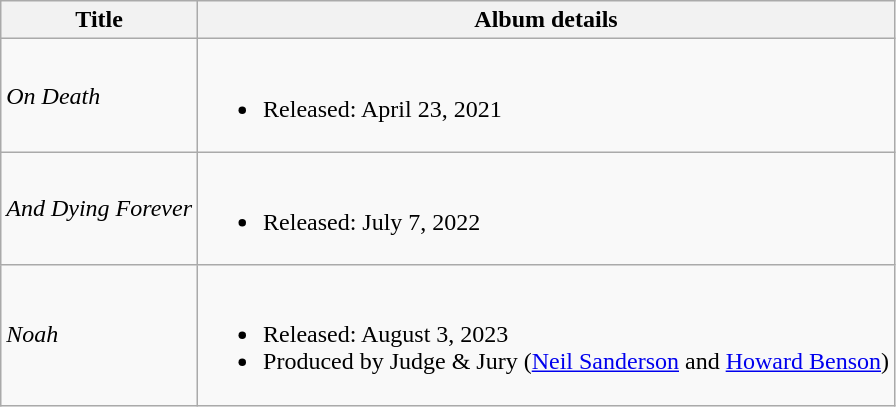<table class="wikitable">
<tr>
<th>Title</th>
<th>Album details</th>
</tr>
<tr>
<td><em>On Death</em></td>
<td><br><ul><li>Released: April 23, 2021</li></ul></td>
</tr>
<tr>
<td><em>And Dying Forever</em></td>
<td><br><ul><li>Released: July 7, 2022</li></ul></td>
</tr>
<tr>
<td><em>Noah</em></td>
<td><br><ul><li>Released: August 3, 2023</li><li>Produced by Judge & Jury (<a href='#'>Neil Sanderson</a> and <a href='#'>Howard Benson</a>)</li></ul></td>
</tr>
</table>
